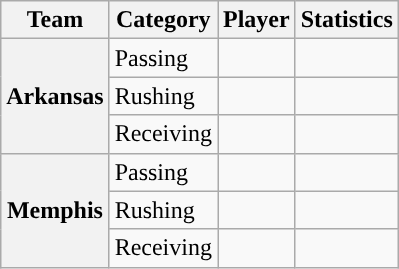<table class="wikitable" style="float:right">
<tr>
<th>Team</th>
<th>Category</th>
<th>Player</th>
<th>Statistics</th>
</tr>
<tr>
<th rowspan=3>Arkansas</th>
<td>Passing</td>
<td></td>
<td></td>
</tr>
<tr>
<td>Rushing</td>
<td></td>
<td></td>
</tr>
<tr>
<td>Receiving</td>
<td></td>
<td></td>
</tr>
<tr>
<th rowspan=3>Memphis</th>
<td>Passing</td>
<td></td>
<td></td>
</tr>
<tr>
<td>Rushing</td>
<td></td>
<td></td>
</tr>
<tr>
<td>Receiving</td>
<td></td>
<td></td>
</tr>
</table>
